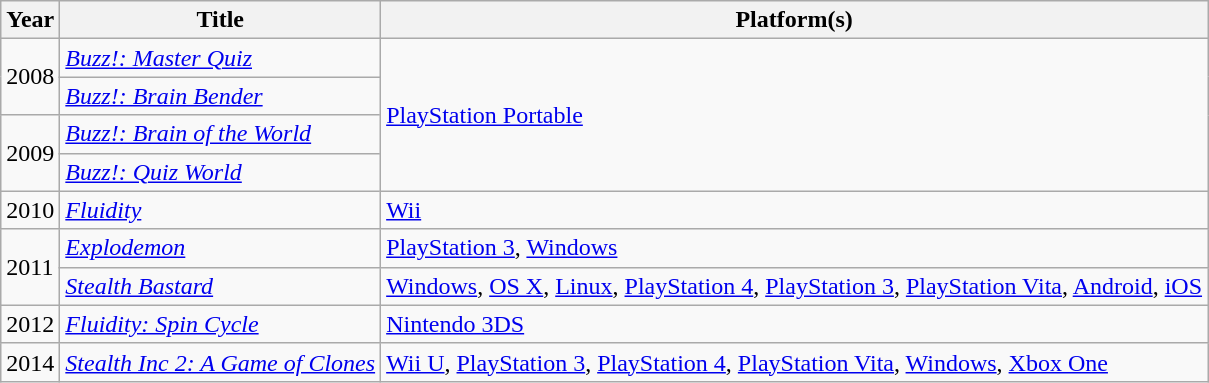<table class="wikitable sortable">
<tr>
<th>Year</th>
<th>Title</th>
<th>Platform(s)</th>
</tr>
<tr>
<td rowspan="2">2008</td>
<td><em><a href='#'>Buzz!: Master Quiz</a></em></td>
<td rowspan="4"><a href='#'>PlayStation Portable</a></td>
</tr>
<tr>
<td><em><a href='#'>Buzz!: Brain Bender</a></em></td>
</tr>
<tr>
<td rowspan="2">2009</td>
<td><em><a href='#'>Buzz!: Brain of the World</a></em></td>
</tr>
<tr>
<td><em><a href='#'>Buzz!: Quiz World</a></em></td>
</tr>
<tr>
<td>2010</td>
<td><em><a href='#'>Fluidity</a></em></td>
<td><a href='#'>Wii</a></td>
</tr>
<tr>
<td rowspan="2">2011</td>
<td><em><a href='#'>Explodemon</a></em></td>
<td><a href='#'>PlayStation 3</a>, <a href='#'>Windows</a></td>
</tr>
<tr>
<td><em><a href='#'>Stealth Bastard</a></em></td>
<td><a href='#'>Windows</a>, <a href='#'>OS X</a>, <a href='#'>Linux</a>, <a href='#'>PlayStation 4</a>, <a href='#'>PlayStation 3</a>, <a href='#'>PlayStation Vita</a>, <a href='#'>Android</a>, <a href='#'>iOS</a></td>
</tr>
<tr>
<td>2012</td>
<td><em><a href='#'>Fluidity: Spin Cycle</a></em></td>
<td><a href='#'>Nintendo 3DS</a></td>
</tr>
<tr>
<td>2014</td>
<td><em><a href='#'>Stealth Inc 2: A Game of Clones</a></em></td>
<td><a href='#'>Wii U</a>, <a href='#'>PlayStation 3</a>, <a href='#'>PlayStation 4</a>, <a href='#'>PlayStation Vita</a>, <a href='#'>Windows</a>, <a href='#'>Xbox One</a></td>
</tr>
</table>
